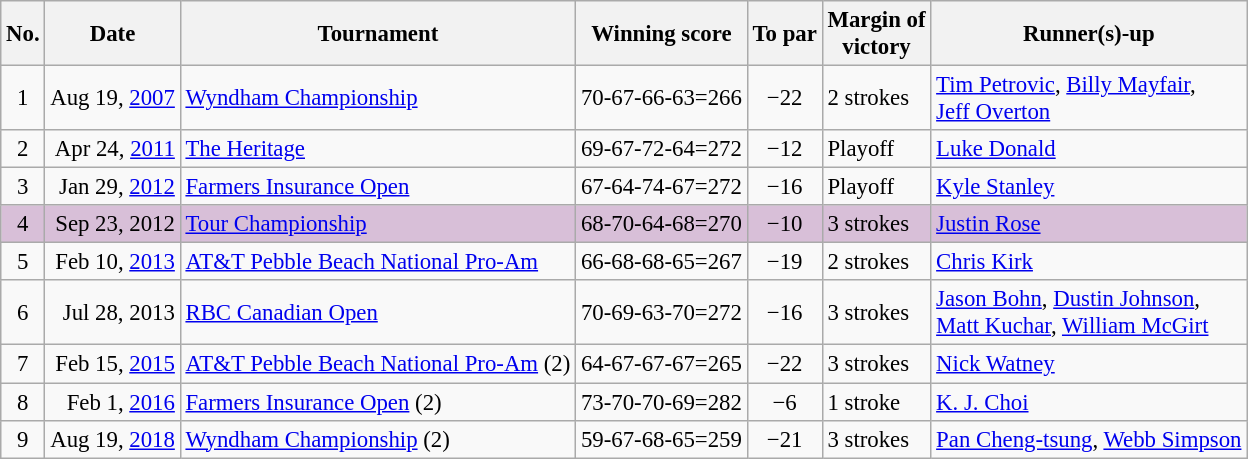<table class="wikitable" style="font-size:95%;">
<tr>
<th>No.</th>
<th>Date</th>
<th>Tournament</th>
<th>Winning score</th>
<th>To par</th>
<th>Margin of<br>victory</th>
<th>Runner(s)-up</th>
</tr>
<tr>
<td align=center>1</td>
<td align=right>Aug 19, <a href='#'>2007</a></td>
<td><a href='#'>Wyndham Championship</a></td>
<td align=right>70-67-66-63=266</td>
<td align=center>−22</td>
<td>2 strokes</td>
<td> <a href='#'>Tim Petrovic</a>,  <a href='#'>Billy Mayfair</a>,<br> <a href='#'>Jeff Overton</a></td>
</tr>
<tr>
<td align=center>2</td>
<td align=right>Apr 24, <a href='#'>2011</a></td>
<td><a href='#'>The Heritage</a></td>
<td align=right>69-67-72-64=272</td>
<td align=center>−12</td>
<td>Playoff</td>
<td> <a href='#'>Luke Donald</a></td>
</tr>
<tr>
<td align=center>3</td>
<td align=right>Jan 29, <a href='#'>2012</a></td>
<td><a href='#'>Farmers Insurance Open</a></td>
<td align=right>67-64-74-67=272</td>
<td align=center>−16</td>
<td>Playoff</td>
<td> <a href='#'>Kyle Stanley</a></td>
</tr>
<tr style="background:#D8BFD8;">
<td align=center>4</td>
<td align=right>Sep 23, 2012</td>
<td><a href='#'>Tour Championship</a></td>
<td align=right>68-70-64-68=270</td>
<td align=center>−10</td>
<td>3 strokes</td>
<td> <a href='#'>Justin Rose</a></td>
</tr>
<tr>
<td align=center>5</td>
<td align=right>Feb 10, <a href='#'>2013</a></td>
<td><a href='#'>AT&T Pebble Beach National Pro-Am</a></td>
<td align=right>66-68-68-65=267</td>
<td align=center>−19</td>
<td>2 strokes</td>
<td> <a href='#'>Chris Kirk</a></td>
</tr>
<tr>
<td align=center>6</td>
<td align=right>Jul 28, 2013</td>
<td><a href='#'>RBC Canadian Open</a></td>
<td align=right>70-69-63-70=272</td>
<td align=center>−16</td>
<td>3 strokes</td>
<td> <a href='#'>Jason Bohn</a>,  <a href='#'>Dustin Johnson</a>,<br> <a href='#'>Matt Kuchar</a>,  <a href='#'>William McGirt</a></td>
</tr>
<tr>
<td align=center>7</td>
<td align=right>Feb 15, <a href='#'>2015</a></td>
<td><a href='#'>AT&T Pebble Beach National Pro-Am</a> (2)</td>
<td align=right>64-67-67-67=265</td>
<td align=center>−22</td>
<td>3 strokes</td>
<td> <a href='#'>Nick Watney</a></td>
</tr>
<tr>
<td align=center>8</td>
<td align=right>Feb 1, <a href='#'>2016</a></td>
<td><a href='#'>Farmers Insurance Open</a> (2)</td>
<td align=right>73-70-70-69=282</td>
<td align=center>−6</td>
<td>1 stroke</td>
<td> <a href='#'>K. J. Choi</a></td>
</tr>
<tr>
<td align=center>9</td>
<td align=right>Aug 19, <a href='#'>2018</a></td>
<td><a href='#'>Wyndham Championship</a> (2)</td>
<td align=right>59-67-68-65=259</td>
<td align=center>−21</td>
<td>3 strokes</td>
<td> <a href='#'>Pan Cheng-tsung</a>,  <a href='#'>Webb Simpson</a></td>
</tr>
</table>
